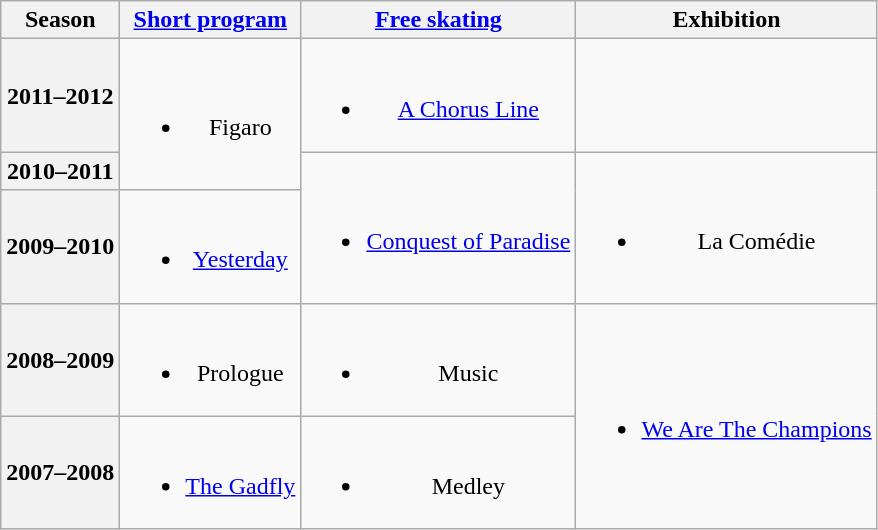<table class="wikitable" style="text-align:center">
<tr>
<th>Season</th>
<th><a href='#'>Short program</a></th>
<th><a href='#'>Free skating</a></th>
<th>Exhibition</th>
</tr>
<tr>
<th>2011–2012 <br> </th>
<td rowspan=2><br><ul><li>Figaro <br></li></ul></td>
<td><br><ul><li><a href='#'>A Chorus Line</a> <br></li></ul></td>
<td></td>
</tr>
<tr>
<th>2010–2011 <br> </th>
<td rowspan=2><br><ul><li><a href='#'>Conquest of Paradise</a> <br></li></ul></td>
<td rowspan=2><br><ul><li>La Comédie <br></li></ul></td>
</tr>
<tr>
<th>2009–2010</th>
<td><br><ul><li><a href='#'>Yesterday</a> <br></li></ul></td>
</tr>
<tr>
<th>2008–2009 <br> </th>
<td><br><ul><li>Prologue <br></li></ul></td>
<td><br><ul><li>Music <br></li></ul></td>
<td rowspan=2><br><ul><li><a href='#'>We Are The Champions</a> <br></li></ul></td>
</tr>
<tr>
<th>2007–2008 <br> </th>
<td><br><ul><li><a href='#'>The Gadfly</a> <br></li></ul></td>
<td><br><ul><li>Medley <br></li></ul></td>
</tr>
</table>
